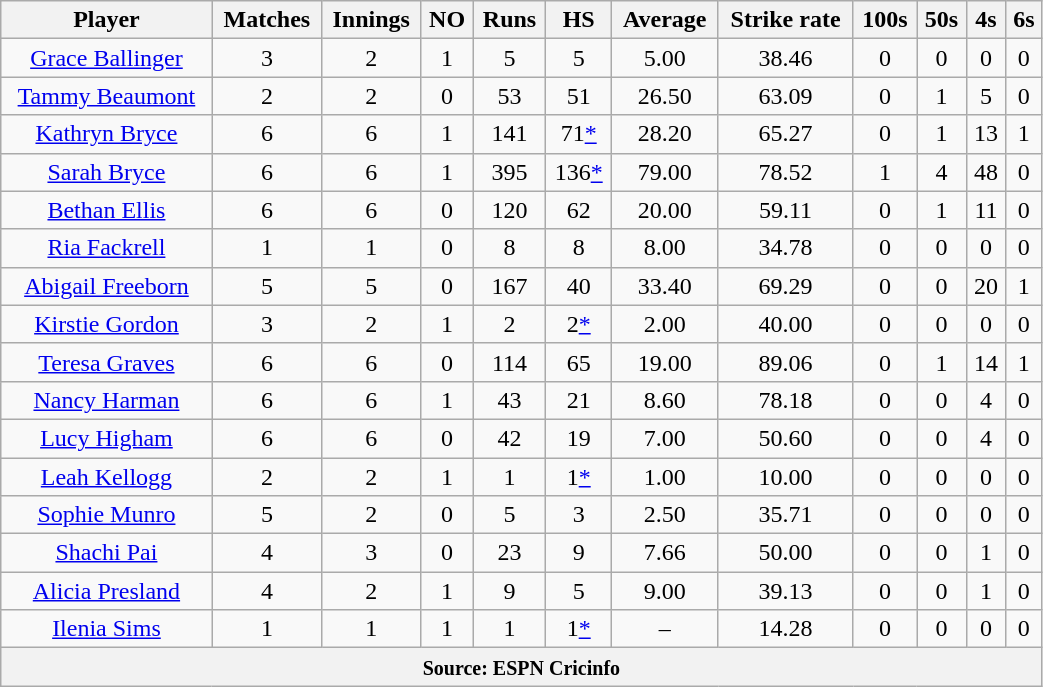<table class="wikitable" style="text-align:center; width:55%;">
<tr>
<th>Player</th>
<th>Matches</th>
<th>Innings</th>
<th>NO</th>
<th>Runs</th>
<th>HS</th>
<th>Average</th>
<th>Strike rate</th>
<th>100s</th>
<th>50s</th>
<th>4s</th>
<th>6s</th>
</tr>
<tr>
<td><a href='#'>Grace Ballinger</a></td>
<td>3</td>
<td>2</td>
<td>1</td>
<td>5</td>
<td>5</td>
<td>5.00</td>
<td>38.46</td>
<td>0</td>
<td>0</td>
<td>0</td>
<td>0</td>
</tr>
<tr>
<td><a href='#'>Tammy Beaumont</a></td>
<td>2</td>
<td>2</td>
<td>0</td>
<td>53</td>
<td>51</td>
<td>26.50</td>
<td>63.09</td>
<td>0</td>
<td>1</td>
<td>5</td>
<td>0</td>
</tr>
<tr>
<td><a href='#'>Kathryn Bryce</a></td>
<td>6</td>
<td>6</td>
<td>1</td>
<td>141</td>
<td>71<a href='#'>*</a></td>
<td>28.20</td>
<td>65.27</td>
<td>0</td>
<td>1</td>
<td>13</td>
<td>1</td>
</tr>
<tr>
<td><a href='#'>Sarah Bryce</a></td>
<td>6</td>
<td>6</td>
<td>1</td>
<td>395</td>
<td>136<a href='#'>*</a></td>
<td>79.00</td>
<td>78.52</td>
<td>1</td>
<td>4</td>
<td>48</td>
<td>0</td>
</tr>
<tr>
<td><a href='#'>Bethan Ellis</a></td>
<td>6</td>
<td>6</td>
<td>0</td>
<td>120</td>
<td>62</td>
<td>20.00</td>
<td>59.11</td>
<td>0</td>
<td>1</td>
<td>11</td>
<td>0</td>
</tr>
<tr>
<td><a href='#'>Ria Fackrell</a></td>
<td>1</td>
<td>1</td>
<td>0</td>
<td>8</td>
<td>8</td>
<td>8.00</td>
<td>34.78</td>
<td>0</td>
<td>0</td>
<td>0</td>
<td>0</td>
</tr>
<tr>
<td><a href='#'>Abigail Freeborn</a></td>
<td>5</td>
<td>5</td>
<td>0</td>
<td>167</td>
<td>40</td>
<td>33.40</td>
<td>69.29</td>
<td>0</td>
<td>0</td>
<td>20</td>
<td>1</td>
</tr>
<tr>
<td><a href='#'>Kirstie Gordon</a></td>
<td>3</td>
<td>2</td>
<td>1</td>
<td>2</td>
<td>2<a href='#'>*</a></td>
<td>2.00</td>
<td>40.00</td>
<td>0</td>
<td>0</td>
<td>0</td>
<td>0</td>
</tr>
<tr>
<td><a href='#'>Teresa Graves</a></td>
<td>6</td>
<td>6</td>
<td>0</td>
<td>114</td>
<td>65</td>
<td>19.00</td>
<td>89.06</td>
<td>0</td>
<td>1</td>
<td>14</td>
<td>1</td>
</tr>
<tr>
<td><a href='#'>Nancy Harman</a></td>
<td>6</td>
<td>6</td>
<td>1</td>
<td>43</td>
<td>21</td>
<td>8.60</td>
<td>78.18</td>
<td>0</td>
<td>0</td>
<td>4</td>
<td>0</td>
</tr>
<tr>
<td><a href='#'>Lucy Higham</a></td>
<td>6</td>
<td>6</td>
<td>0</td>
<td>42</td>
<td>19</td>
<td>7.00</td>
<td>50.60</td>
<td>0</td>
<td>0</td>
<td>4</td>
<td>0</td>
</tr>
<tr>
<td><a href='#'>Leah Kellogg</a></td>
<td>2</td>
<td>2</td>
<td>1</td>
<td>1</td>
<td>1<a href='#'>*</a></td>
<td>1.00</td>
<td>10.00</td>
<td>0</td>
<td>0</td>
<td>0</td>
<td>0</td>
</tr>
<tr>
<td><a href='#'>Sophie Munro</a></td>
<td>5</td>
<td>2</td>
<td>0</td>
<td>5</td>
<td>3</td>
<td>2.50</td>
<td>35.71</td>
<td>0</td>
<td>0</td>
<td>0</td>
<td>0</td>
</tr>
<tr>
<td><a href='#'>Shachi Pai</a></td>
<td>4</td>
<td>3</td>
<td>0</td>
<td>23</td>
<td>9</td>
<td>7.66</td>
<td>50.00</td>
<td>0</td>
<td>0</td>
<td>1</td>
<td>0</td>
</tr>
<tr>
<td><a href='#'>Alicia Presland</a></td>
<td>4</td>
<td>2</td>
<td>1</td>
<td>9</td>
<td>5</td>
<td>9.00</td>
<td>39.13</td>
<td>0</td>
<td>0</td>
<td>1</td>
<td>0</td>
</tr>
<tr>
<td><a href='#'>Ilenia Sims</a></td>
<td>1</td>
<td>1</td>
<td>1</td>
<td>1</td>
<td>1<a href='#'>*</a></td>
<td>–</td>
<td>14.28</td>
<td>0</td>
<td>0</td>
<td>0</td>
<td>0</td>
</tr>
<tr>
<th colspan="12"><small>Source: ESPN Cricinfo </small></th>
</tr>
</table>
